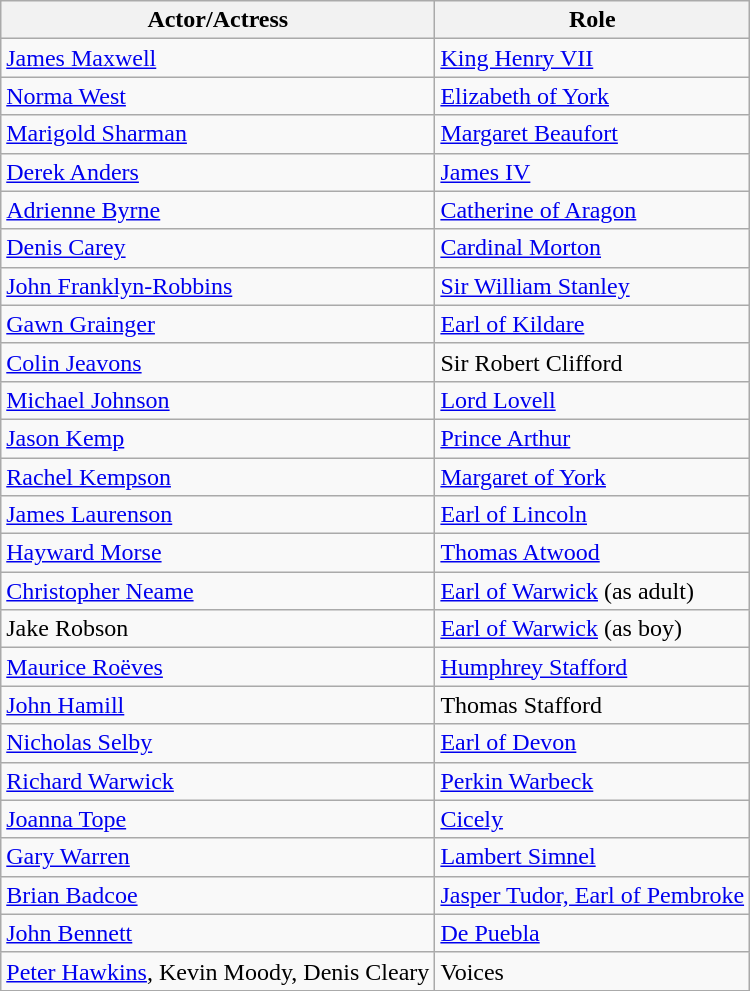<table class="wikitable">
<tr>
<th>Actor/Actress</th>
<th>Role</th>
</tr>
<tr>
<td><a href='#'>James Maxwell</a></td>
<td><a href='#'>King Henry VII</a></td>
</tr>
<tr>
<td><a href='#'>Norma West</a></td>
<td><a href='#'>Elizabeth of York</a></td>
</tr>
<tr>
<td><a href='#'>Marigold Sharman</a></td>
<td><a href='#'>Margaret Beaufort</a></td>
</tr>
<tr>
<td><a href='#'>Derek Anders</a></td>
<td><a href='#'>James IV</a></td>
</tr>
<tr>
<td><a href='#'>Adrienne Byrne</a></td>
<td><a href='#'>Catherine of Aragon</a></td>
</tr>
<tr>
<td><a href='#'>Denis Carey</a></td>
<td><a href='#'>Cardinal Morton</a></td>
</tr>
<tr>
<td><a href='#'>John Franklyn-Robbins</a></td>
<td><a href='#'>Sir William Stanley</a></td>
</tr>
<tr>
<td><a href='#'>Gawn Grainger</a></td>
<td><a href='#'>Earl of Kildare</a></td>
</tr>
<tr>
<td><a href='#'>Colin Jeavons</a></td>
<td>Sir Robert Clifford</td>
</tr>
<tr>
<td><a href='#'>Michael Johnson</a></td>
<td><a href='#'>Lord Lovell</a></td>
</tr>
<tr>
<td><a href='#'>Jason Kemp</a></td>
<td><a href='#'>Prince Arthur</a></td>
</tr>
<tr>
<td><a href='#'>Rachel Kempson</a></td>
<td><a href='#'>Margaret of York</a></td>
</tr>
<tr>
<td><a href='#'>James Laurenson</a></td>
<td><a href='#'>Earl of Lincoln</a></td>
</tr>
<tr>
<td><a href='#'>Hayward Morse</a></td>
<td><a href='#'>Thomas Atwood</a></td>
</tr>
<tr>
<td><a href='#'>Christopher Neame</a></td>
<td><a href='#'>Earl of Warwick</a> (as adult)</td>
</tr>
<tr>
<td>Jake Robson</td>
<td><a href='#'>Earl of Warwick</a> (as boy)</td>
</tr>
<tr>
<td><a href='#'>Maurice Roëves</a></td>
<td><a href='#'>Humphrey Stafford</a></td>
</tr>
<tr>
<td><a href='#'>John Hamill</a></td>
<td>Thomas Stafford</td>
</tr>
<tr>
<td><a href='#'>Nicholas Selby</a></td>
<td><a href='#'>Earl of Devon</a></td>
</tr>
<tr>
<td><a href='#'>Richard Warwick</a></td>
<td><a href='#'>Perkin Warbeck</a></td>
</tr>
<tr>
<td><a href='#'>Joanna Tope</a></td>
<td><a href='#'>Cicely</a></td>
</tr>
<tr>
<td><a href='#'>Gary Warren</a></td>
<td><a href='#'>Lambert Simnel</a></td>
</tr>
<tr>
<td><a href='#'>Brian Badcoe</a></td>
<td><a href='#'>Jasper Tudor, Earl of Pembroke</a></td>
</tr>
<tr>
<td><a href='#'>John Bennett</a></td>
<td><a href='#'>De Puebla</a></td>
</tr>
<tr>
<td><a href='#'>Peter Hawkins</a>, Kevin Moody, Denis Cleary</td>
<td>Voices</td>
</tr>
</table>
